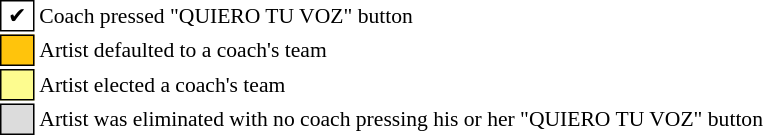<table class="toccolours" style="font-size: 90%; white-space: nowrap">
<tr>
<td style="background:white; border:1px solid black"> ✔ </td>
<td>Coach pressed "QUIERO TU VOZ" button</td>
</tr>
<tr>
<td style="background:#ffc40c; border:1px solid black">    </td>
<td>Artist defaulted to a coach's team</td>
</tr>
<tr>
<td style="background:#fdfc8f; border:1px solid black">    </td>
<td>Artist elected a coach's team</td>
</tr>
<tr>
<td style="background:#dcdcdc; border:1px solid black">    </td>
<td>Artist was eliminated with no coach pressing his or her "QUIERO TU VOZ" button</td>
</tr>
<tr>
</tr>
</table>
